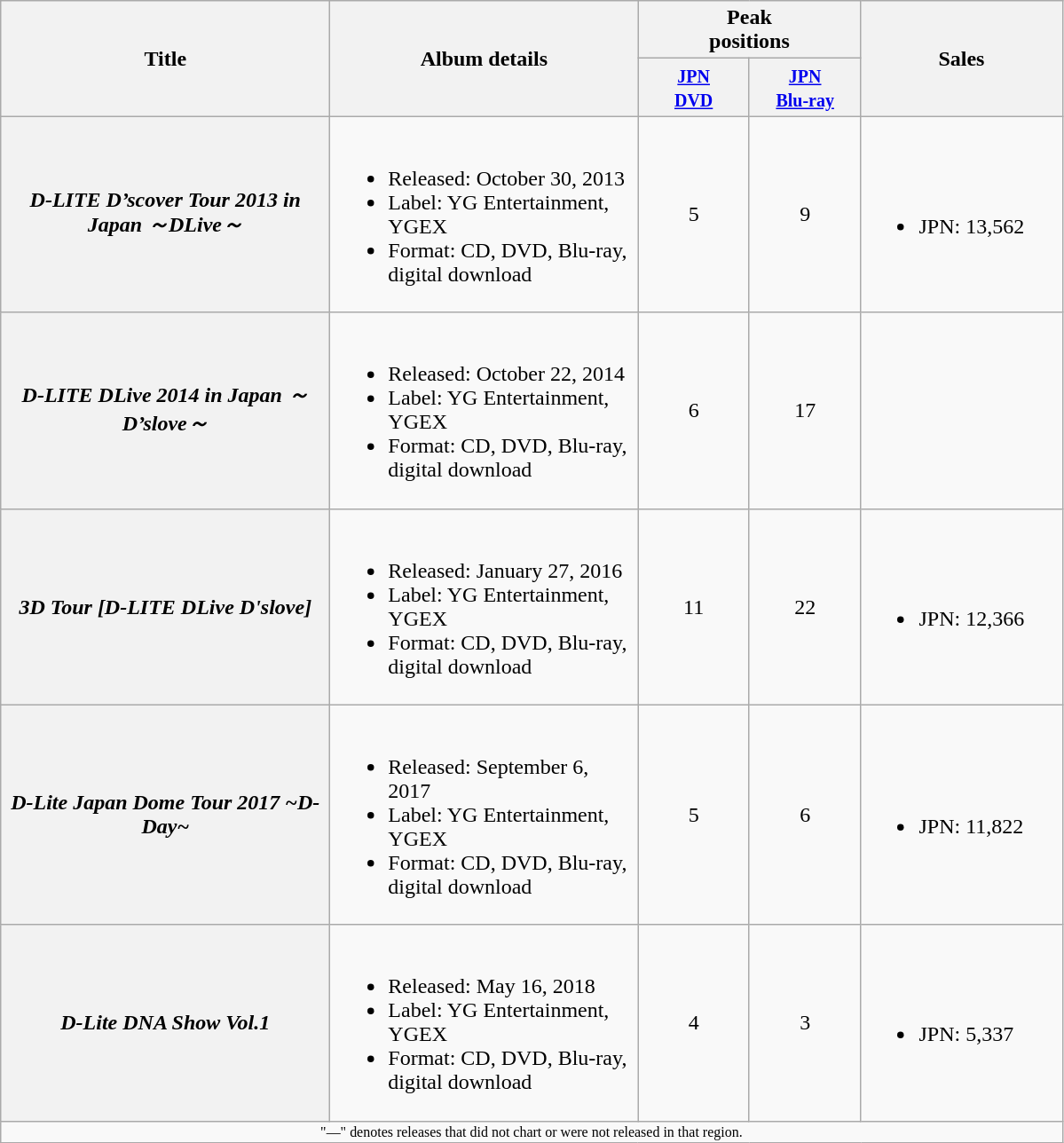<table class="wikitable plainrowheaders">
<tr>
<th scope="col" rowspan="2" style="width:15em;">Title</th>
<th scope="col" rowspan="2" style="width:14em;">Album details</th>
<th scope="col" colspan="2" style="width:10em;">Peak<br>positions</th>
<th scope="col" rowspan="2" style="width:9em;">Sales</th>
</tr>
<tr>
<th scope="col" width="30"><small><a href='#'>JPN<br>DVD</a></small><br></th>
<th width="30"><small><a href='#'>JPN<br>Blu-ray</a></small><br></th>
</tr>
<tr>
<th scope="row"><em>D-LITE D’scover Tour 2013 in Japan ～DLive～</em></th>
<td><br><ul><li>Released: October 30, 2013</li><li>Label: YG Entertainment, YGEX</li><li>Format: CD, DVD, Blu-ray, digital download</li></ul></td>
<td align="center">5</td>
<td align="center">9</td>
<td><br><ul><li>JPN: 13,562</li></ul></td>
</tr>
<tr>
<th scope="row"><em>D-LITE DLive 2014 in Japan ～D’slove～</em></th>
<td><br><ul><li>Released: October 22, 2014</li><li>Label: YG Entertainment, YGEX</li><li>Format: CD, DVD, Blu-ray, digital download</li></ul></td>
<td align="center">6</td>
<td align="center">17</td>
<td></td>
</tr>
<tr>
<th scope="row"><em> 3D Tour [D-LITE DLive D'slove]</em></th>
<td><br><ul><li>Released: January 27, 2016</li><li>Label: YG Entertainment, YGEX</li><li>Format: CD, DVD, Blu-ray, digital download</li></ul></td>
<td align="center">11</td>
<td align="center">22</td>
<td><br><ul><li>JPN: 12,366</li></ul></td>
</tr>
<tr>
<th scope="row"><em>D-Lite Japan Dome Tour 2017 ~D-Day~</em></th>
<td><br><ul><li>Released: September 6, 2017</li><li>Label: YG Entertainment, YGEX</li><li>Format: CD, DVD, Blu-ray, digital download</li></ul></td>
<td align="center">5</td>
<td align="center">6</td>
<td><br><ul><li>JPN: 11,822</li></ul></td>
</tr>
<tr>
<th scope="row"><em>D-Lite DNA Show Vol.1</em></th>
<td><br><ul><li>Released: May 16, 2018</li><li>Label: YG Entertainment, YGEX</li><li>Format: CD, DVD, Blu-ray, digital download</li></ul></td>
<td align="center">4</td>
<td align="center">3</td>
<td><br><ul><li>JPN: 5,337</li></ul></td>
</tr>
<tr>
<td align="center" colspan="6" style="font-size:8pt">"—" denotes releases that did not chart or were not released in that region.</td>
</tr>
</table>
